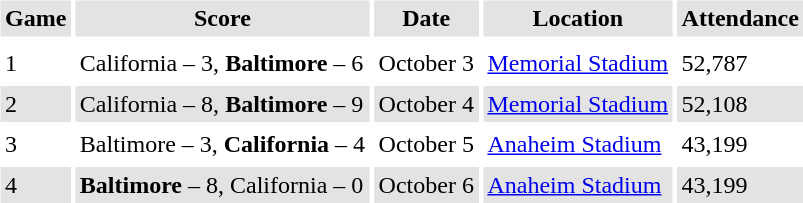<table border="0" cellspacing="3" cellpadding="3">
<tr style="background: #e3e3e3;">
<th>Game</th>
<th>Score</th>
<th>Date</th>
<th>Location</th>
<th>Attendance</th>
</tr>
<tr style="background: #e3e3e3;">
</tr>
<tr>
<td>1</td>
<td>California – 3, <strong>Baltimore</strong> – 6</td>
<td>October 3</td>
<td><a href='#'>Memorial Stadium</a></td>
<td>52,787</td>
</tr>
<tr style="background: #e3e3e3;">
<td>2</td>
<td>California – 8, <strong>Baltimore</strong> – 9</td>
<td>October 4</td>
<td><a href='#'>Memorial Stadium</a></td>
<td>52,108</td>
</tr>
<tr>
<td>3</td>
<td>Baltimore – 3, <strong>California</strong> – 4</td>
<td>October 5</td>
<td><a href='#'>Anaheim Stadium</a></td>
<td>43,199</td>
</tr>
<tr style="background: #e3e3e3;">
<td>4</td>
<td><strong>Baltimore</strong> – 8, California – 0</td>
<td>October 6</td>
<td><a href='#'>Anaheim Stadium</a></td>
<td>43,199</td>
</tr>
</table>
